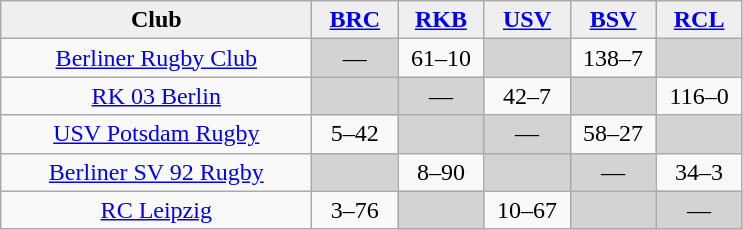<table class="wikitable" style="text-align: center;">
<tr>
<th style="background:#efefef; width:200px;">Club</th>
<th style="background:#efefef; width:50px;"><a href='#'>BRC</a></th>
<th style="background:#efefef; width:50px;"><a href='#'>RKB</a></th>
<th style="background:#efefef; width:50px;"><a href='#'>USV</a></th>
<th style="background:#efefef; width:50px;"><a href='#'>BSV</a></th>
<th style="background:#efefef; width:50px;"><a href='#'>RCL</a></th>
</tr>
<tr align=center>
<td><a href='#'>Berliner Rugby Club</a></td>
<td bgcolor=#D3D3D3>—</td>
<td>61–10</td>
<td bgcolor=#D3D3D3></td>
<td>138–7</td>
<td bgcolor=#D3D3D3></td>
</tr>
<tr align=center>
<td><a href='#'>RK 03 Berlin</a></td>
<td bgcolor=#D3D3D3></td>
<td bgcolor=#D3D3D3>—</td>
<td>42–7</td>
<td bgcolor=#D3D3D3></td>
<td>116–0</td>
</tr>
<tr align=center>
<td><a href='#'>USV Potsdam Rugby</a></td>
<td>5–42</td>
<td bgcolor=#D3D3D3></td>
<td bgcolor=#D3D3D3>—</td>
<td>58–27</td>
<td bgcolor=#D3D3D3></td>
</tr>
<tr align=center>
<td><a href='#'>Berliner SV 92 Rugby</a></td>
<td bgcolor=#D3D3D3></td>
<td>8–90</td>
<td bgcolor=#D3D3D3></td>
<td bgcolor=#D3D3D3>—</td>
<td>34–3</td>
</tr>
<tr align=center>
<td><a href='#'>RC Leipzig</a></td>
<td>3–76</td>
<td bgcolor=#D3D3D3></td>
<td>10–67</td>
<td bgcolor=#D3D3D3></td>
<td bgcolor=#D3D3D3>—</td>
</tr>
</table>
